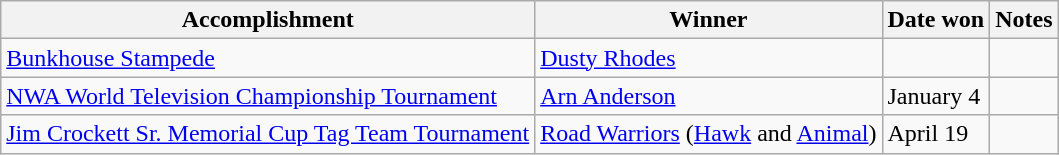<table class="wikitable">
<tr>
<th>Accomplishment</th>
<th>Winner</th>
<th>Date won</th>
<th>Notes</th>
</tr>
<tr>
<td><a href='#'>Bunkhouse Stampede</a></td>
<td><a href='#'>Dusty Rhodes</a></td>
<td></td>
<td></td>
</tr>
<tr>
<td><a href='#'>NWA World Television Championship Tournament</a></td>
<td><a href='#'>Arn Anderson</a></td>
<td>January 4</td>
<td></td>
</tr>
<tr>
<td><a href='#'>Jim Crockett Sr. Memorial Cup Tag Team Tournament</a></td>
<td><a href='#'>Road Warriors</a> (<a href='#'>Hawk</a> and <a href='#'>Animal</a>)</td>
<td>April 19</td>
<td></td>
</tr>
</table>
